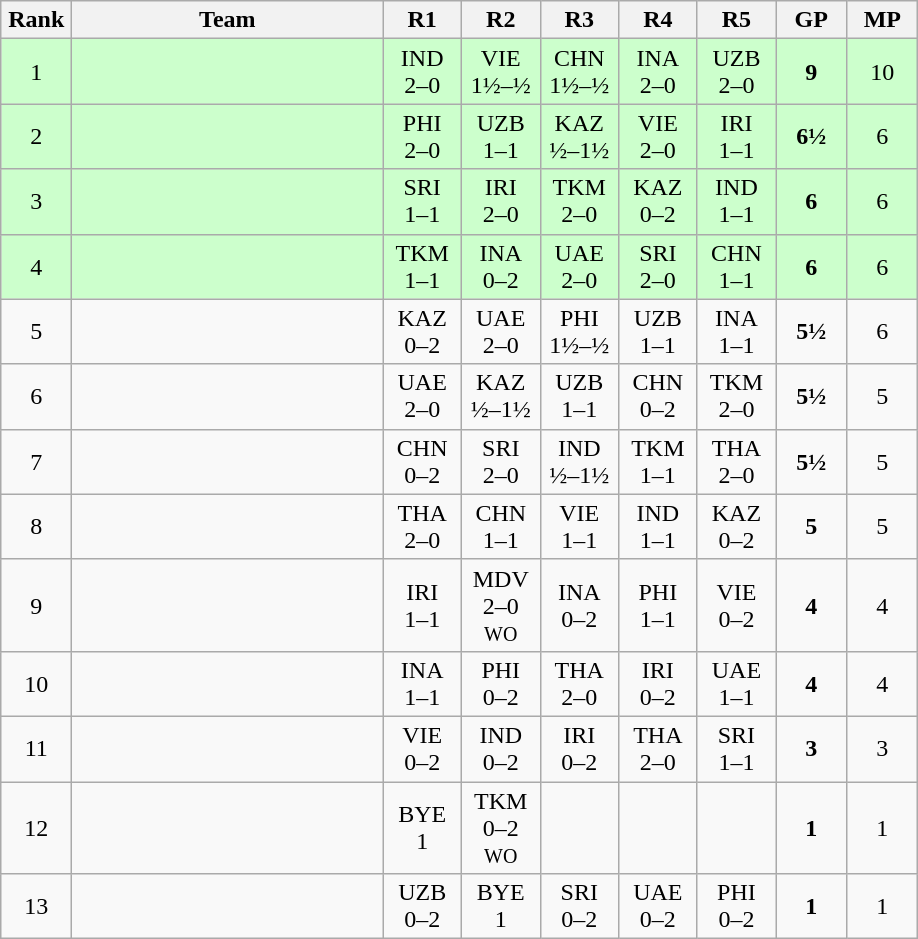<table class=wikitable style="text-align:center">
<tr>
<th width=40>Rank</th>
<th width=200>Team</th>
<th width=45>R1</th>
<th width=45>R2</th>
<th width=45>R3</th>
<th width=45>R4</th>
<th width=45>R5</th>
<th width=40>GP</th>
<th width=40>MP</th>
</tr>
<tr style="background:#ccffcc;">
<td>1</td>
<td align=left></td>
<td>IND<br>2–0</td>
<td>VIE<br>1½–½</td>
<td>CHN<br>1½–½</td>
<td>INA<br>2–0</td>
<td>UZB<br>2–0</td>
<td><strong>9</strong></td>
<td>10</td>
</tr>
<tr style="background:#ccffcc;">
<td>2</td>
<td align=left></td>
<td>PHI<br>2–0</td>
<td>UZB<br>1–1</td>
<td>KAZ<br>½–1½</td>
<td>VIE<br>2–0</td>
<td>IRI<br>1–1</td>
<td><strong>6½</strong></td>
<td>6</td>
</tr>
<tr style="background:#ccffcc;">
<td>3</td>
<td align=left></td>
<td>SRI<br>1–1</td>
<td>IRI<br>2–0</td>
<td>TKM<br>2–0</td>
<td>KAZ<br>0–2</td>
<td>IND<br>1–1</td>
<td><strong>6</strong></td>
<td>6</td>
</tr>
<tr style="background:#ccffcc;">
<td>4</td>
<td align=left></td>
<td>TKM<br>1–1</td>
<td>INA<br>0–2</td>
<td>UAE<br>2–0</td>
<td>SRI<br>2–0</td>
<td>CHN<br>1–1</td>
<td><strong>6</strong></td>
<td>6</td>
</tr>
<tr>
<td>5</td>
<td align=left></td>
<td>KAZ<br>0–2</td>
<td>UAE<br>2–0</td>
<td>PHI<br>1½–½</td>
<td>UZB<br>1–1</td>
<td>INA<br>1–1</td>
<td><strong>5½</strong></td>
<td>6</td>
</tr>
<tr>
<td>6</td>
<td align=left></td>
<td>UAE<br>2–0</td>
<td>KAZ<br>½–1½</td>
<td>UZB<br>1–1</td>
<td>CHN<br>0–2</td>
<td>TKM<br>2–0</td>
<td><strong>5½</strong></td>
<td>5</td>
</tr>
<tr>
<td>7</td>
<td align=left></td>
<td>CHN<br>0–2</td>
<td>SRI<br>2–0</td>
<td>IND<br>½–1½</td>
<td>TKM<br>1–1</td>
<td>THA<br>2–0</td>
<td><strong>5½</strong></td>
<td>5</td>
</tr>
<tr>
<td>8</td>
<td align=left></td>
<td>THA<br>2–0</td>
<td>CHN<br>1–1</td>
<td>VIE<br>1–1</td>
<td>IND<br>1–1</td>
<td>KAZ<br>0–2</td>
<td><strong>5</strong></td>
<td>5</td>
</tr>
<tr>
<td>9</td>
<td align=left></td>
<td>IRI<br>1–1</td>
<td>MDV<br>2–0 <small>WO</small></td>
<td>INA<br>0–2</td>
<td>PHI<br>1–1</td>
<td>VIE<br>0–2</td>
<td><strong>4</strong></td>
<td>4</td>
</tr>
<tr>
<td>10</td>
<td align=left></td>
<td>INA<br>1–1</td>
<td>PHI<br>0–2</td>
<td>THA<br>2–0</td>
<td>IRI<br>0–2</td>
<td>UAE<br>1–1</td>
<td><strong>4</strong></td>
<td>4</td>
</tr>
<tr>
<td>11</td>
<td align=left></td>
<td>VIE<br>0–2</td>
<td>IND<br>0–2</td>
<td>IRI<br>0–2</td>
<td>THA<br>2–0</td>
<td>SRI<br>1–1</td>
<td><strong>3</strong></td>
<td>3</td>
</tr>
<tr>
<td>12</td>
<td align=left></td>
<td>BYE<br>1</td>
<td>TKM<br>0–2 <small>WO</small></td>
<td></td>
<td></td>
<td></td>
<td><strong>1</strong></td>
<td>1</td>
</tr>
<tr>
<td>13</td>
<td align=left></td>
<td>UZB<br>0–2</td>
<td>BYE<br>1</td>
<td>SRI<br>0–2</td>
<td>UAE<br>0–2</td>
<td>PHI<br>0–2</td>
<td><strong>1</strong></td>
<td>1</td>
</tr>
</table>
